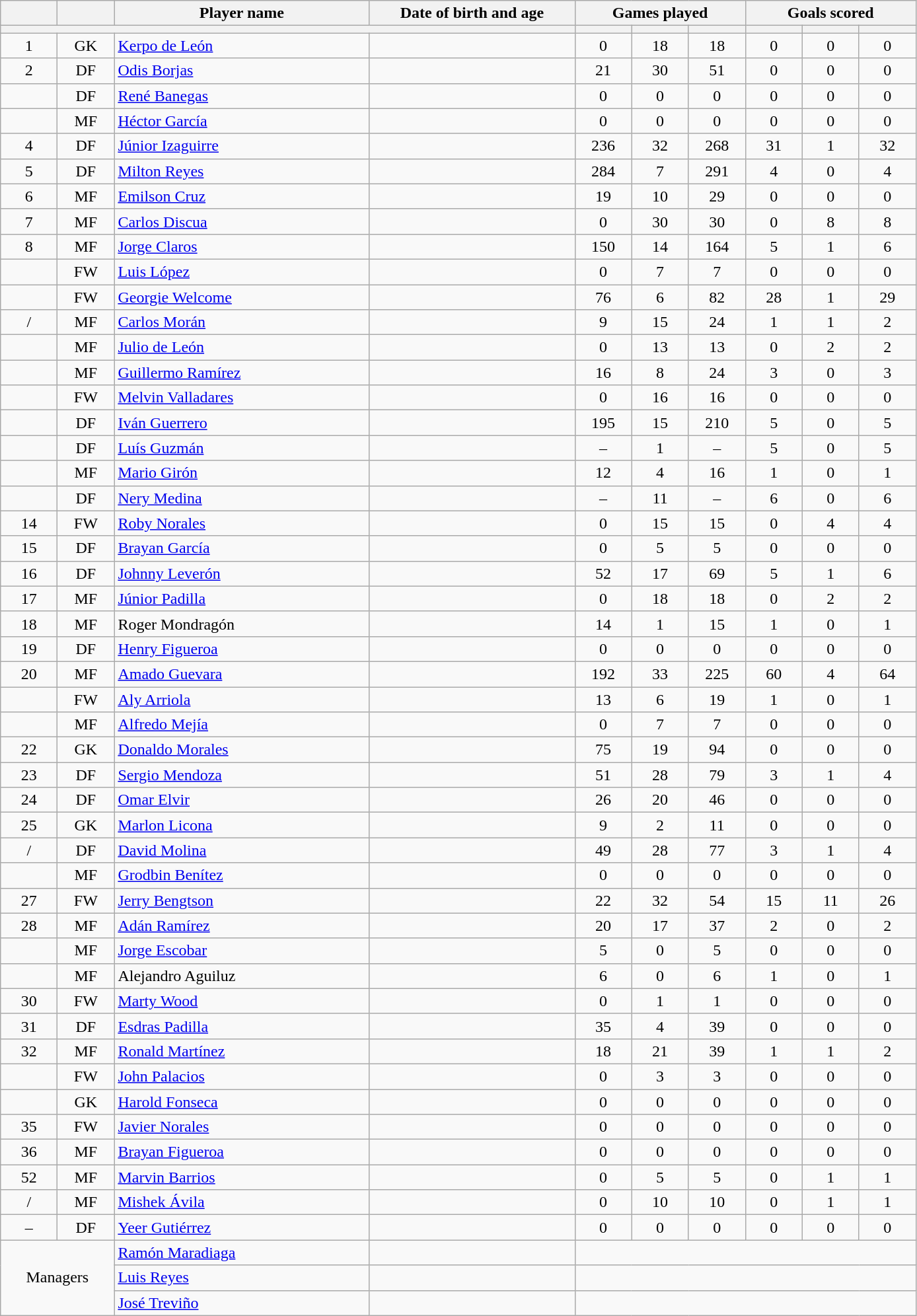<table class="wikitable">
<tr>
<th width="50"></th>
<th width="50"></th>
<th width="250">Player name</th>
<th width="200">Date of birth and age</th>
<th width="150" colspan="3">Games played</th>
<th width="150" colspan="3">Goals scored</th>
</tr>
<tr>
<th colspan="4"></th>
<th width="50"></th>
<th width="50"></th>
<th width="50"></th>
<th width="50"></th>
<th width="50"></th>
<th width="50"></th>
</tr>
<tr align="center">
<td>1</td>
<td>GK</td>
<td align="left"> <a href='#'>Kerpo de León</a></td>
<td></td>
<td>0</td>
<td>18</td>
<td>18</td>
<td>0</td>
<td>0</td>
<td>0</td>
</tr>
<tr align="center">
<td>2</td>
<td>DF</td>
<td align="left"> <a href='#'>Odis Borjas</a></td>
<td></td>
<td>21</td>
<td>30</td>
<td>51</td>
<td>0</td>
<td>0</td>
<td>0</td>
</tr>
<tr align="center">
<td></td>
<td>DF</td>
<td align="left"> <a href='#'>René Banegas</a></td>
<td></td>
<td>0</td>
<td>0</td>
<td>0</td>
<td>0</td>
<td>0</td>
<td>0</td>
</tr>
<tr align="center">
<td></td>
<td>MF</td>
<td align="left"> <a href='#'>Héctor García</a></td>
<td></td>
<td>0</td>
<td>0</td>
<td>0</td>
<td>0</td>
<td>0</td>
<td>0</td>
</tr>
<tr align="center">
<td>4</td>
<td>DF</td>
<td align="left"> <a href='#'>Júnior Izaguirre</a></td>
<td></td>
<td>236</td>
<td>32</td>
<td>268</td>
<td>31</td>
<td>1</td>
<td>32</td>
</tr>
<tr align="center">
<td>5</td>
<td>DF</td>
<td align="left"> <a href='#'>Milton Reyes</a></td>
<td></td>
<td>284</td>
<td>7</td>
<td>291</td>
<td>4</td>
<td>0</td>
<td>4</td>
</tr>
<tr align="center">
<td>6</td>
<td>MF</td>
<td align="left"> <a href='#'>Emilson Cruz</a></td>
<td></td>
<td>19</td>
<td>10</td>
<td>29</td>
<td>0</td>
<td>0</td>
<td>0</td>
</tr>
<tr align="center">
<td>7</td>
<td>MF</td>
<td align="left"> <a href='#'>Carlos Discua</a></td>
<td></td>
<td>0</td>
<td>30</td>
<td>30</td>
<td>0</td>
<td>8</td>
<td>8</td>
</tr>
<tr align="center">
<td>8</td>
<td>MF</td>
<td align="left"> <a href='#'>Jorge Claros</a></td>
<td></td>
<td>150</td>
<td>14</td>
<td>164</td>
<td>5</td>
<td>1</td>
<td>6</td>
</tr>
<tr align="center">
<td></td>
<td>FW</td>
<td align="left"> <a href='#'>Luis López</a></td>
<td></td>
<td>0</td>
<td>7</td>
<td>7</td>
<td>0</td>
<td>0</td>
<td>0</td>
</tr>
<tr align="center">
<td></td>
<td>FW</td>
<td align="left"> <a href='#'>Georgie Welcome</a></td>
<td></td>
<td>76</td>
<td>6</td>
<td>82</td>
<td>28</td>
<td>1</td>
<td>29</td>
</tr>
<tr align="center">
<td> / </td>
<td>MF</td>
<td align="left"> <a href='#'>Carlos Morán</a></td>
<td></td>
<td>9</td>
<td>15</td>
<td>24</td>
<td>1</td>
<td>1</td>
<td>2</td>
</tr>
<tr align="center">
<td></td>
<td>MF</td>
<td align="left"> <a href='#'>Julio de León</a></td>
<td></td>
<td>0</td>
<td>13</td>
<td>13</td>
<td>0</td>
<td>2</td>
<td>2</td>
</tr>
<tr align="center">
<td></td>
<td>MF</td>
<td align="left"> <a href='#'>Guillermo Ramírez</a></td>
<td></td>
<td>16</td>
<td>8</td>
<td>24</td>
<td>3</td>
<td>0</td>
<td>3</td>
</tr>
<tr align="center">
<td></td>
<td>FW</td>
<td align="left"> <a href='#'>Melvin Valladares</a></td>
<td></td>
<td>0</td>
<td>16</td>
<td>16</td>
<td>0</td>
<td>0</td>
<td>0</td>
</tr>
<tr align="center">
<td></td>
<td>DF</td>
<td align="left"> <a href='#'>Iván Guerrero</a></td>
<td></td>
<td>195</td>
<td>15</td>
<td>210</td>
<td>5</td>
<td>0</td>
<td>5</td>
</tr>
<tr align="center">
<td></td>
<td>DF</td>
<td align="left"> <a href='#'>Luís Guzmán</a></td>
<td></td>
<td>–</td>
<td>1</td>
<td>–</td>
<td>5</td>
<td>0</td>
<td>5</td>
</tr>
<tr align="center">
<td></td>
<td>MF</td>
<td align="left"> <a href='#'>Mario Girón</a></td>
<td></td>
<td>12</td>
<td>4</td>
<td>16</td>
<td>1</td>
<td>0</td>
<td>1</td>
</tr>
<tr align="center">
<td></td>
<td>DF</td>
<td align="left"> <a href='#'>Nery Medina</a></td>
<td></td>
<td>–</td>
<td>11</td>
<td>–</td>
<td>6</td>
<td>0</td>
<td>6</td>
</tr>
<tr align="center">
<td>14</td>
<td>FW</td>
<td align="left"> <a href='#'>Roby Norales</a></td>
<td></td>
<td>0</td>
<td>15</td>
<td>15</td>
<td>0</td>
<td>4</td>
<td>4</td>
</tr>
<tr align="center">
<td>15</td>
<td>DF</td>
<td align="left"> <a href='#'>Brayan García</a></td>
<td></td>
<td>0</td>
<td>5</td>
<td>5</td>
<td>0</td>
<td>0</td>
<td>0</td>
</tr>
<tr align="center">
<td>16</td>
<td>DF</td>
<td align="left"> <a href='#'>Johnny Leverón</a></td>
<td></td>
<td>52</td>
<td>17</td>
<td>69</td>
<td>5</td>
<td>1</td>
<td>6</td>
</tr>
<tr align="center">
<td>17</td>
<td>MF</td>
<td align="left"> <a href='#'>Júnior Padilla</a></td>
<td></td>
<td>0</td>
<td>18</td>
<td>18</td>
<td>0</td>
<td>2</td>
<td>2</td>
</tr>
<tr align="center">
<td>18</td>
<td>MF</td>
<td align="left"> Roger Mondragón</td>
<td></td>
<td>14</td>
<td>1</td>
<td>15</td>
<td>1</td>
<td>0</td>
<td>1</td>
</tr>
<tr align="center">
<td>19</td>
<td>DF</td>
<td align="left"> <a href='#'>Henry Figueroa</a></td>
<td></td>
<td>0</td>
<td>0</td>
<td>0</td>
<td>0</td>
<td>0</td>
<td>0</td>
</tr>
<tr align="center">
<td>20</td>
<td>MF</td>
<td align="left"> <a href='#'>Amado Guevara</a></td>
<td></td>
<td>192</td>
<td>33</td>
<td>225</td>
<td>60</td>
<td>4</td>
<td>64</td>
</tr>
<tr align="center">
<td></td>
<td>FW</td>
<td align="left"> <a href='#'>Aly Arriola</a></td>
<td></td>
<td>13</td>
<td>6</td>
<td>19</td>
<td>1</td>
<td>0</td>
<td>1</td>
</tr>
<tr align="center">
<td></td>
<td>MF</td>
<td align="left"> <a href='#'>Alfredo Mejía</a></td>
<td></td>
<td>0</td>
<td>7</td>
<td>7</td>
<td>0</td>
<td>0</td>
<td>0</td>
</tr>
<tr align="center">
<td>22</td>
<td>GK</td>
<td align="left"> <a href='#'>Donaldo Morales</a></td>
<td></td>
<td>75</td>
<td>19</td>
<td>94</td>
<td>0</td>
<td>0</td>
<td>0</td>
</tr>
<tr align="center">
<td>23</td>
<td>DF</td>
<td align="left"> <a href='#'>Sergio Mendoza</a></td>
<td></td>
<td>51</td>
<td>28</td>
<td>79</td>
<td>3</td>
<td>1</td>
<td>4</td>
</tr>
<tr align="center">
<td>24</td>
<td>DF</td>
<td align="left"> <a href='#'>Omar Elvir</a></td>
<td></td>
<td>26</td>
<td>20</td>
<td>46</td>
<td>0</td>
<td>0</td>
<td>0</td>
</tr>
<tr align="center">
<td>25</td>
<td>GK</td>
<td align="left"> <a href='#'>Marlon Licona</a></td>
<td></td>
<td>9</td>
<td>2</td>
<td>11</td>
<td>0</td>
<td>0</td>
<td>0</td>
</tr>
<tr align="center">
<td> / </td>
<td>DF</td>
<td align="left"> <a href='#'>David Molina</a></td>
<td></td>
<td>49</td>
<td>28</td>
<td>77</td>
<td>3</td>
<td>1</td>
<td>4</td>
</tr>
<tr align="center">
<td></td>
<td>MF</td>
<td align="left"> <a href='#'>Grodbin Benítez</a></td>
<td></td>
<td>0</td>
<td>0</td>
<td>0</td>
<td>0</td>
<td>0</td>
<td>0</td>
</tr>
<tr align="center">
<td>27</td>
<td>FW</td>
<td align="left"> <a href='#'>Jerry Bengtson</a></td>
<td></td>
<td>22</td>
<td>32</td>
<td>54</td>
<td>15</td>
<td>11</td>
<td>26</td>
</tr>
<tr align="center">
<td>28</td>
<td>MF</td>
<td align="left"> <a href='#'>Adán Ramírez</a></td>
<td></td>
<td>20</td>
<td>17</td>
<td>37</td>
<td>2</td>
<td>0</td>
<td>2</td>
</tr>
<tr align="center">
<td></td>
<td>MF</td>
<td align="left"> <a href='#'>Jorge Escobar</a></td>
<td></td>
<td>5</td>
<td>0</td>
<td>5</td>
<td>0</td>
<td>0</td>
<td>0</td>
</tr>
<tr align="center">
<td></td>
<td>MF</td>
<td align="left"> Alejandro Aguiluz</td>
<td></td>
<td>6</td>
<td>0</td>
<td>6</td>
<td>1</td>
<td>0</td>
<td>1</td>
</tr>
<tr align="center">
<td>30</td>
<td>FW</td>
<td align="left"> <a href='#'>Marty Wood</a></td>
<td></td>
<td>0</td>
<td>1</td>
<td>1</td>
<td>0</td>
<td>0</td>
<td>0</td>
</tr>
<tr align="center">
<td>31</td>
<td>DF</td>
<td align="left"> <a href='#'>Esdras Padilla</a></td>
<td></td>
<td>35</td>
<td>4</td>
<td>39</td>
<td>0</td>
<td>0</td>
<td>0</td>
</tr>
<tr align="center">
<td>32</td>
<td>MF</td>
<td align="left"> <a href='#'>Ronald Martínez</a></td>
<td></td>
<td>18</td>
<td>21</td>
<td>39</td>
<td>1</td>
<td>1</td>
<td>2</td>
</tr>
<tr align="center">
<td></td>
<td>FW</td>
<td align="left"> <a href='#'>John Palacios</a></td>
<td></td>
<td>0</td>
<td>3</td>
<td>3</td>
<td>0</td>
<td>0</td>
<td>0</td>
</tr>
<tr align="center">
<td></td>
<td>GK</td>
<td align="left"> <a href='#'>Harold Fonseca</a></td>
<td></td>
<td>0</td>
<td>0</td>
<td>0</td>
<td>0</td>
<td>0</td>
<td>0</td>
</tr>
<tr align="center">
<td>35</td>
<td>FW</td>
<td align="left"> <a href='#'>Javier Norales</a></td>
<td></td>
<td>0</td>
<td>0</td>
<td>0</td>
<td>0</td>
<td>0</td>
<td>0</td>
</tr>
<tr align="center">
<td>36</td>
<td>MF</td>
<td align="left"> <a href='#'>Brayan Figueroa</a></td>
<td></td>
<td>0</td>
<td>0</td>
<td>0</td>
<td>0</td>
<td>0</td>
<td>0</td>
</tr>
<tr align="center">
<td>52</td>
<td>MF</td>
<td align="left"> <a href='#'>Marvin Barrios</a></td>
<td></td>
<td>0</td>
<td>5</td>
<td>5</td>
<td>0</td>
<td>1</td>
<td>1</td>
</tr>
<tr align="center">
<td> / </td>
<td>MF</td>
<td align="left"> <a href='#'>Mishek Ávila</a></td>
<td></td>
<td>0</td>
<td>10</td>
<td>10</td>
<td>0</td>
<td>1</td>
<td>1</td>
</tr>
<tr align="center">
<td>–</td>
<td>DF</td>
<td align="left"> <a href='#'>Yeer Gutiérrez</a></td>
<td></td>
<td>0</td>
<td>0</td>
<td>0</td>
<td>0</td>
<td>0</td>
<td>0</td>
</tr>
<tr align="center">
<td colspan="2" rowspan=3>Managers</td>
<td align="left"> <a href='#'>Ramón Maradiaga</a></td>
<td></td>
<td colspan="6"></td>
</tr>
<tr align="center">
<td align="left"> <a href='#'>Luis Reyes</a></td>
<td></td>
<td colspan="6"></td>
</tr>
<tr align="center">
<td align="left"> <a href='#'>José Treviño</a></td>
<td></td>
<td colspan="6"></td>
</tr>
</table>
